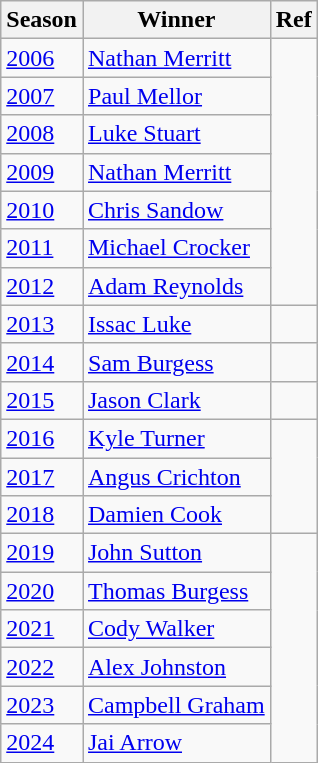<table class="wikitable">
<tr>
<th>Season</th>
<th>Winner</th>
<th>Ref</th>
</tr>
<tr>
<td><a href='#'>2006</a></td>
<td><a href='#'>Nathan Merritt</a></td>
<td rowspan="7"></td>
</tr>
<tr>
<td><a href='#'>2007</a></td>
<td><a href='#'>Paul Mellor</a></td>
</tr>
<tr>
<td><a href='#'>2008</a></td>
<td><a href='#'>Luke Stuart</a></td>
</tr>
<tr>
<td><a href='#'>2009</a></td>
<td><a href='#'>Nathan Merritt</a></td>
</tr>
<tr>
<td><a href='#'>2010</a></td>
<td><a href='#'>Chris Sandow</a></td>
</tr>
<tr>
<td><a href='#'>2011</a></td>
<td><a href='#'>Michael Crocker</a></td>
</tr>
<tr>
<td><a href='#'>2012</a></td>
<td><a href='#'>Adam Reynolds</a></td>
</tr>
<tr>
<td><a href='#'>2013</a></td>
<td><a href='#'>Issac Luke</a></td>
<td></td>
</tr>
<tr>
<td><a href='#'>2014</a></td>
<td><a href='#'>Sam Burgess</a></td>
<td></td>
</tr>
<tr>
<td><a href='#'>2015</a></td>
<td><a href='#'>Jason Clark</a></td>
<td></td>
</tr>
<tr>
<td><a href='#'>2016</a></td>
<td><a href='#'>Kyle Turner</a></td>
<td rowspan="3"></td>
</tr>
<tr>
<td><a href='#'>2017</a></td>
<td><a href='#'>Angus Crichton</a></td>
</tr>
<tr>
<td><a href='#'>2018</a></td>
<td><a href='#'>Damien Cook</a></td>
</tr>
<tr>
<td><a href='#'>2019</a></td>
<td><a href='#'>John Sutton</a></td>
</tr>
<tr>
<td><a href='#'>2020</a></td>
<td><a href='#'>Thomas Burgess</a></td>
</tr>
<tr>
<td><a href='#'>2021</a></td>
<td><a href='#'>Cody Walker</a></td>
</tr>
<tr>
<td><a href='#'>2022</a></td>
<td><a href='#'>Alex Johnston</a></td>
</tr>
<tr>
<td><a href='#'>2023</a></td>
<td><a href='#'>Campbell Graham</a></td>
</tr>
<tr>
<td><a href='#'>2024</a></td>
<td><a href='#'>Jai Arrow</a></td>
</tr>
</table>
